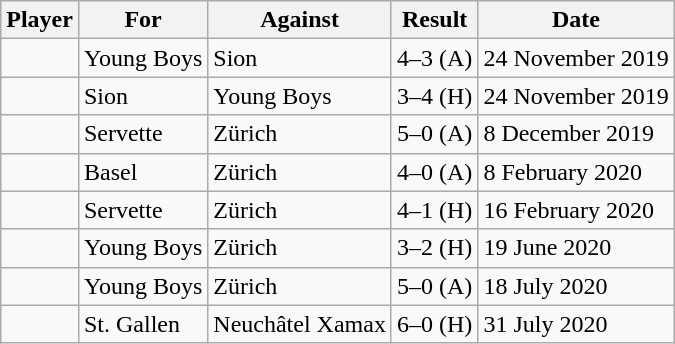<table class="wikitable sortable">
<tr>
<th>Player</th>
<th>For</th>
<th>Against</th>
<th style="text-align:center;">Result</th>
<th>Date</th>
</tr>
<tr>
<td> </td>
<td>Young Boys</td>
<td>Sion</td>
<td>4–3 (A)</td>
<td>24 November 2019</td>
</tr>
<tr>
<td> </td>
<td>Sion</td>
<td>Young Boys</td>
<td>3–4 (H)</td>
<td>24 November 2019</td>
</tr>
<tr>
<td> </td>
<td>Servette</td>
<td>Zürich</td>
<td>5–0 (A)</td>
<td>8 December 2019</td>
</tr>
<tr>
<td> </td>
<td>Basel</td>
<td>Zürich</td>
<td>4–0 (A)</td>
<td>8 February 2020</td>
</tr>
<tr>
<td> </td>
<td>Servette</td>
<td>Zürich</td>
<td>4–1 (H)</td>
<td>16 February 2020</td>
</tr>
<tr>
<td> </td>
<td>Young Boys</td>
<td>Zürich</td>
<td>3–2 (H)</td>
<td>19 June 2020</td>
</tr>
<tr>
<td> </td>
<td>Young Boys</td>
<td>Zürich</td>
<td>5–0 (A)</td>
<td>18 July 2020</td>
</tr>
<tr>
<td> </td>
<td>St. Gallen</td>
<td>Neuchâtel Xamax</td>
<td>6–0 (H)</td>
<td>31 July 2020</td>
</tr>
</table>
